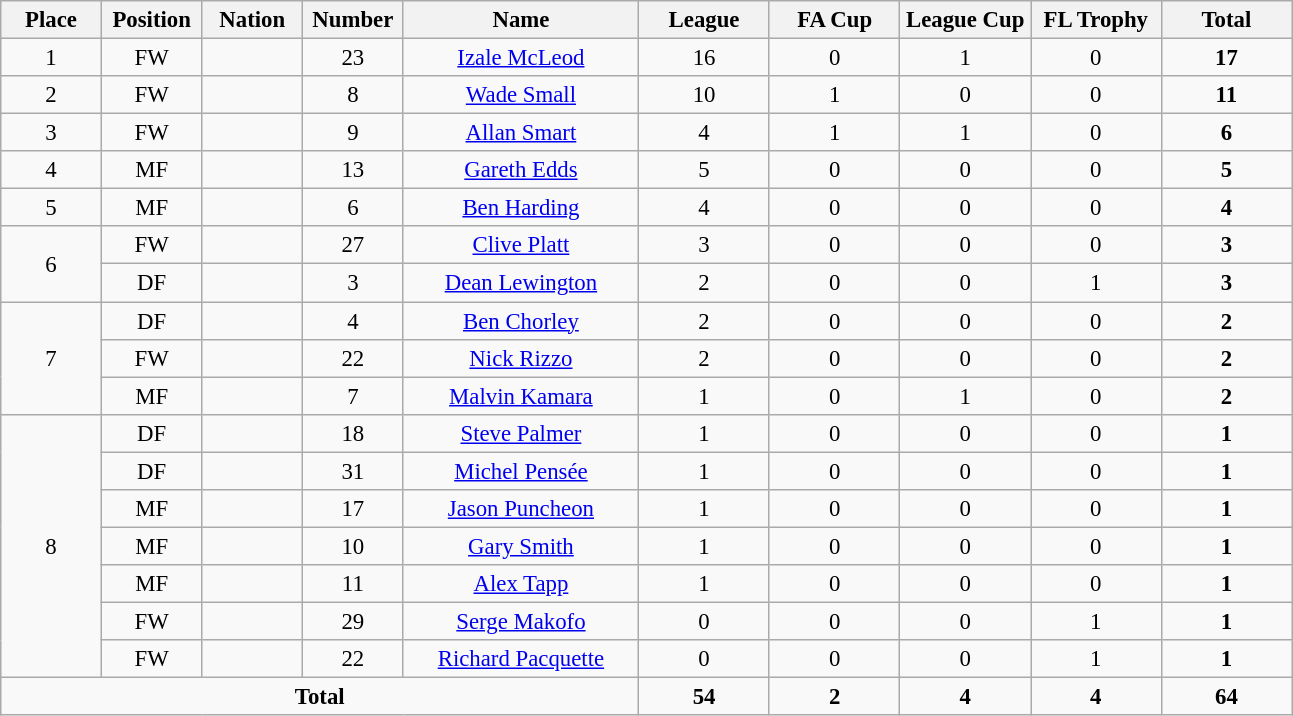<table class="wikitable" style="font-size: 95%; text-align: center;">
<tr>
<th width=60>Place</th>
<th width=60>Position</th>
<th width=60>Nation</th>
<th width=60>Number</th>
<th width=150>Name</th>
<th width=80>League</th>
<th width=80>FA Cup</th>
<th width=80>League Cup</th>
<th width=80>FL Trophy</th>
<th width=80><strong>Total</strong></th>
</tr>
<tr>
<td>1</td>
<td>FW</td>
<td></td>
<td>23</td>
<td><a href='#'>Izale McLeod</a></td>
<td>16</td>
<td>0</td>
<td>1</td>
<td>0</td>
<td><strong>17</strong></td>
</tr>
<tr>
<td>2</td>
<td>FW</td>
<td></td>
<td>8</td>
<td><a href='#'>Wade Small</a></td>
<td>10</td>
<td>1</td>
<td>0</td>
<td>0</td>
<td><strong>11</strong></td>
</tr>
<tr>
<td>3</td>
<td>FW</td>
<td></td>
<td>9</td>
<td><a href='#'>Allan Smart</a></td>
<td>4</td>
<td>1</td>
<td>1</td>
<td>0</td>
<td><strong>6</strong></td>
</tr>
<tr>
<td>4</td>
<td>MF</td>
<td></td>
<td>13</td>
<td><a href='#'>Gareth Edds</a></td>
<td>5</td>
<td>0</td>
<td>0</td>
<td>0</td>
<td><strong>5</strong></td>
</tr>
<tr>
<td>5</td>
<td>MF</td>
<td></td>
<td>6</td>
<td><a href='#'>Ben Harding</a></td>
<td>4</td>
<td>0</td>
<td>0</td>
<td>0</td>
<td><strong>4</strong></td>
</tr>
<tr>
<td rowspan=2>6</td>
<td>FW</td>
<td></td>
<td>27</td>
<td><a href='#'>Clive Platt</a></td>
<td>3</td>
<td>0</td>
<td>0</td>
<td>0</td>
<td><strong>3</strong></td>
</tr>
<tr>
<td>DF</td>
<td></td>
<td>3</td>
<td><a href='#'>Dean Lewington</a></td>
<td>2</td>
<td>0</td>
<td>0</td>
<td>1</td>
<td><strong>3</strong></td>
</tr>
<tr>
<td rowspan=3>7</td>
<td>DF</td>
<td></td>
<td>4</td>
<td><a href='#'>Ben Chorley</a></td>
<td>2</td>
<td>0</td>
<td>0</td>
<td>0</td>
<td><strong>2</strong></td>
</tr>
<tr>
<td>FW</td>
<td></td>
<td>22</td>
<td><a href='#'>Nick Rizzo</a></td>
<td>2</td>
<td>0</td>
<td>0</td>
<td>0</td>
<td><strong>2</strong></td>
</tr>
<tr>
<td>MF</td>
<td></td>
<td>7</td>
<td><a href='#'>Malvin Kamara</a></td>
<td>1</td>
<td>0</td>
<td>1</td>
<td>0</td>
<td><strong>2</strong></td>
</tr>
<tr>
<td rowspan=7>8</td>
<td>DF</td>
<td></td>
<td>18</td>
<td><a href='#'>Steve Palmer</a></td>
<td>1</td>
<td>0</td>
<td>0</td>
<td>0</td>
<td><strong>1</strong></td>
</tr>
<tr>
<td>DF</td>
<td></td>
<td>31</td>
<td><a href='#'>Michel Pensée</a></td>
<td>1</td>
<td>0</td>
<td>0</td>
<td>0</td>
<td><strong>1</strong></td>
</tr>
<tr>
<td>MF</td>
<td></td>
<td>17</td>
<td><a href='#'>Jason Puncheon</a></td>
<td>1</td>
<td>0</td>
<td>0</td>
<td>0</td>
<td><strong>1</strong></td>
</tr>
<tr>
<td>MF</td>
<td></td>
<td>10</td>
<td><a href='#'>Gary Smith</a></td>
<td>1</td>
<td>0</td>
<td>0</td>
<td>0</td>
<td><strong>1</strong></td>
</tr>
<tr>
<td>MF</td>
<td></td>
<td>11</td>
<td><a href='#'>Alex Tapp</a></td>
<td>1</td>
<td>0</td>
<td>0</td>
<td>0</td>
<td><strong>1</strong></td>
</tr>
<tr>
<td>FW</td>
<td></td>
<td>29</td>
<td><a href='#'>Serge Makofo</a></td>
<td>0</td>
<td>0</td>
<td>0</td>
<td>1</td>
<td><strong>1</strong></td>
</tr>
<tr>
<td>FW</td>
<td></td>
<td>22</td>
<td><a href='#'>Richard Pacquette</a></td>
<td>0</td>
<td>0</td>
<td>0</td>
<td>1</td>
<td><strong>1</strong></td>
</tr>
<tr>
<td colspan=5><strong>Total</strong></td>
<td><strong>54</strong></td>
<td><strong>2</strong></td>
<td><strong>4</strong></td>
<td><strong>4</strong></td>
<td><strong>64</strong></td>
</tr>
</table>
